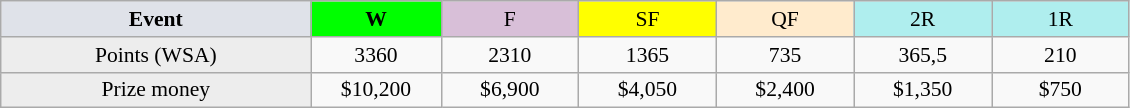<table class=wikitable style=font-size:90%;text-align:center>
<tr>
<td style="width:200px; background:#dfe2e9;"><strong>Event</strong></td>
<td style="width:80px; background:lime;"><strong>W</strong></td>
<td style="width:85px; background:thistle;">F</td>
<td style="width:85px; background:#ff0;">SF</td>
<td style="width:85px; background:#ffebcd;">QF</td>
<td style="width:85px; background:#afeeee;">2R</td>
<td style="width:85px; background:#afeeee;">1R</td>
</tr>
<tr>
<td style="background:#ededed;">Points (WSA)</td>
<td>3360</td>
<td>2310</td>
<td>1365</td>
<td>735</td>
<td>365,5</td>
<td>210</td>
</tr>
<tr>
<td style="background:#ededed;">Prize money</td>
<td>$10,200</td>
<td>$6,900</td>
<td>$4,050</td>
<td>$2,400</td>
<td>$1,350</td>
<td>$750</td>
</tr>
</table>
